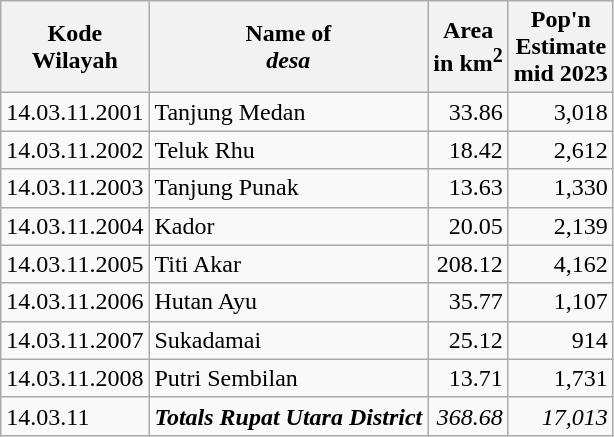<table class="sortable wikitable">
<tr>
<th>Kode<br>Wilayah</th>
<th>Name of <br> <em>desa</em></th>
<th>Area <br>in km<sup>2</sup></th>
<th>Pop'n<br>Estimate<br>mid 2023</th>
</tr>
<tr>
<td>14.03.11.2001</td>
<td>Tanjung Medan</td>
<td align="right">33.86</td>
<td align="right">3,018</td>
</tr>
<tr>
<td>14.03.11.2002</td>
<td>Teluk Rhu</td>
<td align="right">18.42</td>
<td align="right">2,612</td>
</tr>
<tr>
<td>14.03.11.2003</td>
<td>Tanjung Punak</td>
<td align="right">13.63</td>
<td align="right">1,330</td>
</tr>
<tr>
<td>14.03.11.2004</td>
<td>Kador</td>
<td align="right">20.05</td>
<td align="right">2,139</td>
</tr>
<tr>
<td>14.03.11.2005</td>
<td>Titi Akar</td>
<td align="right">208.12</td>
<td align="right">4,162</td>
</tr>
<tr>
<td>14.03.11.2006</td>
<td>Hutan Ayu</td>
<td align="right">35.77</td>
<td align="right">1,107</td>
</tr>
<tr>
<td>14.03.11.2007</td>
<td>Sukadamai</td>
<td align="right">25.12</td>
<td align="right">914</td>
</tr>
<tr>
<td>14.03.11.2008</td>
<td>Putri Sembilan</td>
<td align="right">13.71</td>
<td align="right">1,731</td>
</tr>
<tr>
<td>14.03.11</td>
<td><strong><em>Totals Rupat Utara District</em></strong></td>
<td align="right"><em>368.68</em></td>
<td align="right"><em>17,013</em></td>
</tr>
</table>
